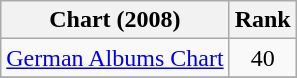<table class="wikitable sortable">
<tr>
<th>Chart (2008)</th>
<th>Rank</th>
</tr>
<tr>
<td><a href='#'>German Albums Chart</a></td>
<td align="center">40</td>
</tr>
<tr>
</tr>
</table>
